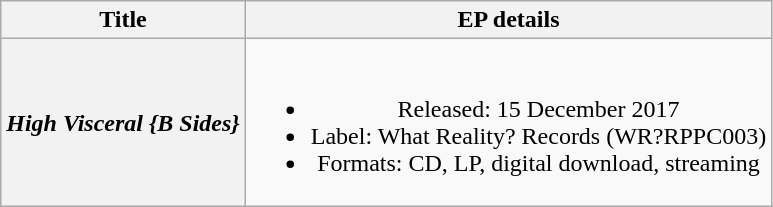<table class="wikitable plainrowheaders" style="text-align:center;" border="1">
<tr>
<th>Title</th>
<th>EP details</th>
</tr>
<tr>
<th scope="row"><em>High Visceral {B Sides}</em></th>
<td><br><ul><li>Released: 15 December 2017</li><li>Label: What Reality? Records (WR?RPPC003)</li><li>Formats: CD, LP, digital download, streaming</li></ul></td>
</tr>
</table>
